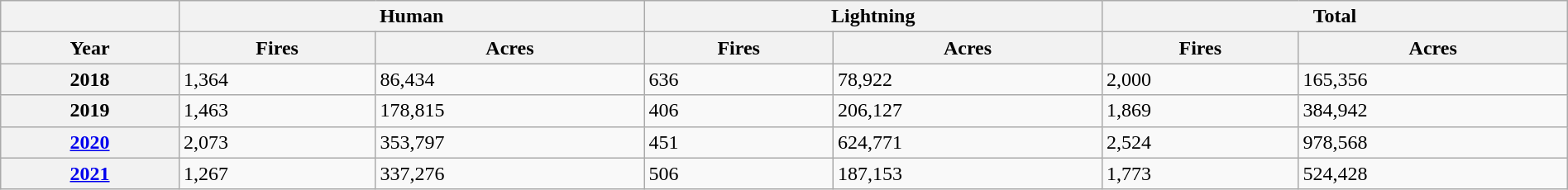<table class="wikitable sortable" width="100%">
<tr>
<th></th>
<th colspan="2">Human</th>
<th colspan="2">Lightning</th>
<th colspan="2">Total</th>
</tr>
<tr>
<th>Year</th>
<th>Fires</th>
<th>Acres</th>
<th>Fires</th>
<th>Acres</th>
<th>Fires</th>
<th>Acres</th>
</tr>
<tr class="sorttop">
<th style="background: #f2f2f2">2018</th>
<td>1,364</td>
<td>86,434</td>
<td>636</td>
<td>78,922</td>
<td>2,000</td>
<td>165,356</td>
</tr>
<tr>
<th style="background: #f2f2f2">2019</th>
<td>1,463</td>
<td>178,815</td>
<td>406</td>
<td>206,127</td>
<td>1,869</td>
<td>384,942</td>
</tr>
<tr>
<th style="background: #f2f2f2"><a href='#'>2020</a></th>
<td>2,073</td>
<td>353,797</td>
<td>451</td>
<td>624,771</td>
<td>2,524</td>
<td>978,568</td>
</tr>
<tr>
<th style="background: #f2f2f2"><a href='#'>2021</a></th>
<td>1,267</td>
<td>337,276</td>
<td>506</td>
<td>187,153</td>
<td>1,773</td>
<td>524,428</td>
</tr>
</table>
